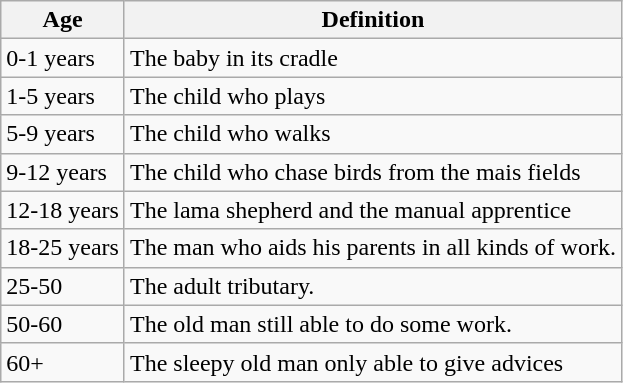<table class="wikitable">
<tr>
<th>Age</th>
<th>Definition</th>
</tr>
<tr>
<td>0-1 years</td>
<td>The baby in its cradle</td>
</tr>
<tr>
<td>1-5 years</td>
<td>The child who plays</td>
</tr>
<tr>
<td>5-9 years</td>
<td>The child who walks</td>
</tr>
<tr>
<td>9-12 years</td>
<td>The child who chase birds from the mais fields</td>
</tr>
<tr>
<td>12-18 years</td>
<td>The lama shepherd and the manual apprentice</td>
</tr>
<tr>
<td>18-25 years</td>
<td>The man who aids his parents in all kinds of work.</td>
</tr>
<tr>
<td>25-50</td>
<td>The adult tributary.</td>
</tr>
<tr>
<td>50-60</td>
<td>The old man still able to do some work.</td>
</tr>
<tr>
<td>60+</td>
<td>The sleepy old man only able to give advices</td>
</tr>
</table>
